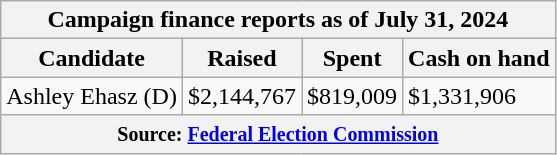<table class="wikitable sortable">
<tr>
<th colspan=4>Campaign finance reports as of July 31, 2024</th>
</tr>
<tr style="text-align:center;">
<th>Candidate</th>
<th>Raised</th>
<th>Spent</th>
<th>Cash on hand</th>
</tr>
<tr>
<td>Ashley Ehasz (D)</td>
<td>$2,144,767</td>
<td>$819,009</td>
<td>$1,331,906</td>
</tr>
<tr>
<th colspan="4"><small>Source: <a href='#'>Federal Election Commission</a></small></th>
</tr>
</table>
